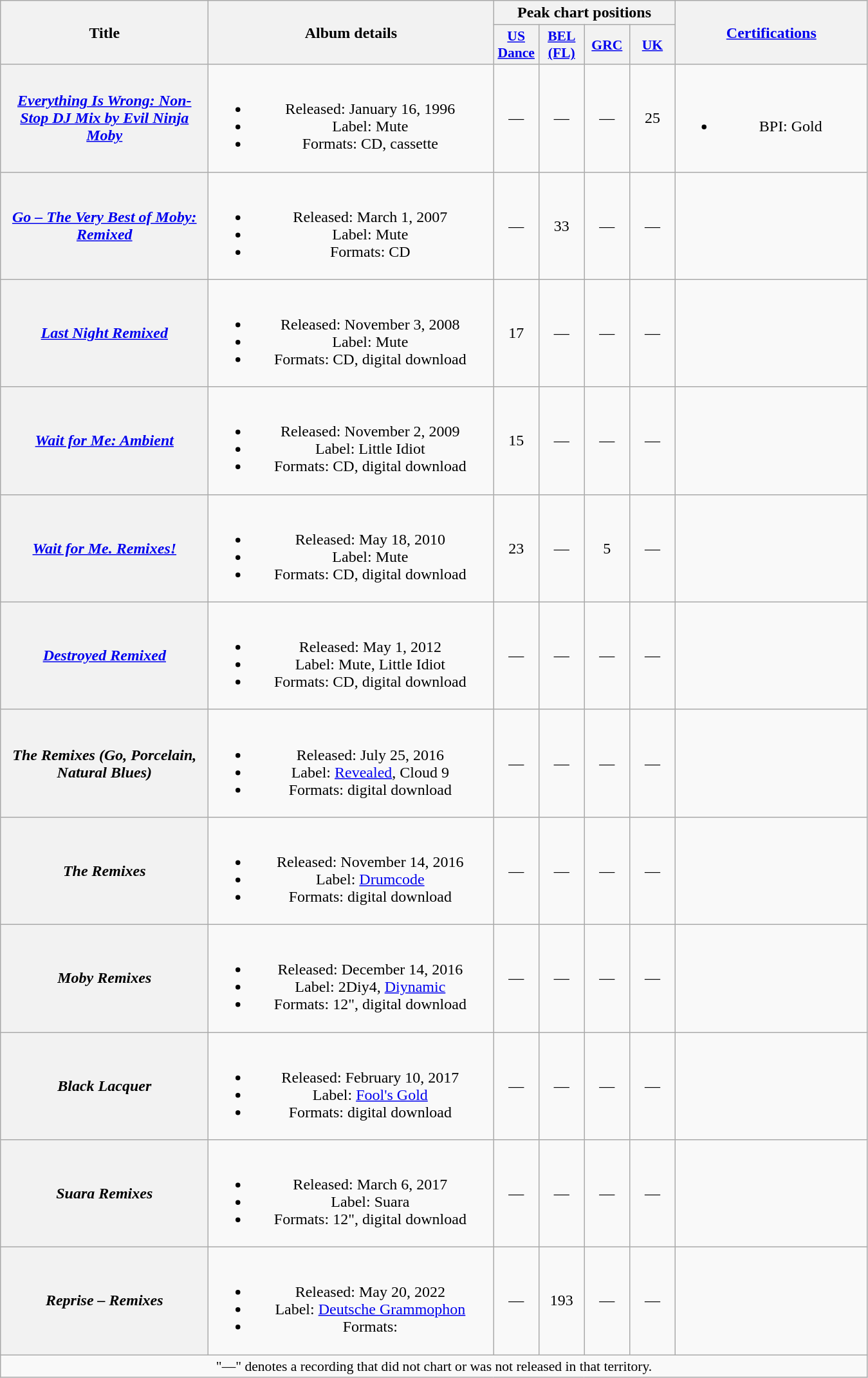<table class="wikitable plainrowheaders" style="text-align:center;">
<tr>
<th scope="col" rowspan="2" style="width:13em;">Title</th>
<th scope="col" rowspan="2" style="width:18em;">Album details</th>
<th scope="col" colspan="4">Peak chart positions</th>
<th scope="col" rowspan="2" style="width:12em;"><a href='#'>Certifications</a></th>
</tr>
<tr>
<th scope="col" style="width:2.8em;font-size:90%;"><a href='#'>US<br>Dance</a><br></th>
<th scope="col" style="width:2.8em;font-size:90%;"><a href='#'>BEL<br>(FL)</a><br></th>
<th scope="col" style="width:2.8em;font-size:90%;"><a href='#'>GRC</a><br></th>
<th scope="col" style="width:2.8em;font-size:90%;"><a href='#'>UK</a><br></th>
</tr>
<tr>
<th scope="row"><em><a href='#'>Everything Is Wrong: Non-Stop DJ Mix by Evil Ninja Moby</a></em></th>
<td><br><ul><li>Released: January 16, 1996</li><li>Label: Mute</li><li>Formats: CD, cassette</li></ul></td>
<td>—</td>
<td>—</td>
<td>—</td>
<td>25</td>
<td><br><ul><li>BPI: Gold</li></ul></td>
</tr>
<tr>
<th scope="row"><em><a href='#'>Go – The Very Best of Moby: Remixed</a></em></th>
<td><br><ul><li>Released: March 1, 2007</li><li>Label: Mute</li><li>Formats: CD</li></ul></td>
<td>—</td>
<td>33</td>
<td>—</td>
<td>—</td>
<td></td>
</tr>
<tr>
<th scope="row"><em><a href='#'>Last Night Remixed</a></em></th>
<td><br><ul><li>Released: November 3, 2008</li><li>Label: Mute</li><li>Formats: CD, digital download</li></ul></td>
<td>17</td>
<td>—</td>
<td>—</td>
<td>—</td>
<td></td>
</tr>
<tr>
<th scope="row"><em><a href='#'>Wait for Me: Ambient</a></em></th>
<td><br><ul><li>Released: November 2, 2009</li><li>Label: Little Idiot</li><li>Formats: CD, digital download</li></ul></td>
<td>15</td>
<td>—</td>
<td>—</td>
<td>—</td>
<td></td>
</tr>
<tr>
<th scope="row"><em><a href='#'>Wait for Me. Remixes!</a></em></th>
<td><br><ul><li>Released: May 18, 2010</li><li>Label: Mute</li><li>Formats: CD, digital download</li></ul></td>
<td>23</td>
<td>—</td>
<td>5</td>
<td>—</td>
<td></td>
</tr>
<tr>
<th scope="row"><em><a href='#'>Destroyed Remixed</a></em></th>
<td><br><ul><li>Released: May 1, 2012</li><li>Label: Mute, Little Idiot</li><li>Formats: CD, digital download</li></ul></td>
<td>—</td>
<td>—</td>
<td>—</td>
<td>—</td>
<td></td>
</tr>
<tr>
<th scope="row"><em>The Remixes (Go, Porcelain, Natural Blues)</em></th>
<td><br><ul><li>Released: July 25, 2016</li><li>Label: <a href='#'>Revealed</a>, Cloud 9</li><li>Formats: digital download</li></ul></td>
<td>—</td>
<td>—</td>
<td>—</td>
<td>—</td>
<td></td>
</tr>
<tr>
<th scope="row"><em>The Remixes</em></th>
<td><br><ul><li>Released: November 14, 2016</li><li>Label: <a href='#'>Drumcode</a></li><li>Formats: digital download</li></ul></td>
<td>—</td>
<td>—</td>
<td>—</td>
<td>—</td>
<td></td>
</tr>
<tr>
<th scope="row"><em>Moby Remixes</em></th>
<td><br><ul><li>Released: December 14, 2016</li><li>Label: 2Diy4, <a href='#'>Diynamic</a></li><li>Formats: 12", digital download</li></ul></td>
<td>—</td>
<td>—</td>
<td>—</td>
<td>—</td>
<td></td>
</tr>
<tr>
<th scope="row"><em>Black Lacquer</em></th>
<td><br><ul><li>Released: February 10, 2017</li><li>Label: <a href='#'>Fool's Gold</a></li><li>Formats: digital download</li></ul></td>
<td>—</td>
<td>—</td>
<td>—</td>
<td>—</td>
<td></td>
</tr>
<tr>
<th scope="row"><em>Suara Remixes</em></th>
<td><br><ul><li>Released: March 6, 2017</li><li>Label: Suara</li><li>Formats: 12", digital download</li></ul></td>
<td>—</td>
<td>—</td>
<td>—</td>
<td>—</td>
<td></td>
</tr>
<tr>
<th scope="row"><em>Reprise – Remixes</em></th>
<td><br><ul><li>Released: May 20, 2022</li><li>Label: <a href='#'>Deutsche Grammophon</a></li><li>Formats:</li></ul></td>
<td>—</td>
<td>193</td>
<td>—</td>
<td>—</td>
<td></td>
</tr>
<tr>
<td colspan="7" style="font-size:90%">"—" denotes a recording that did not chart or was not released in that territory.</td>
</tr>
</table>
